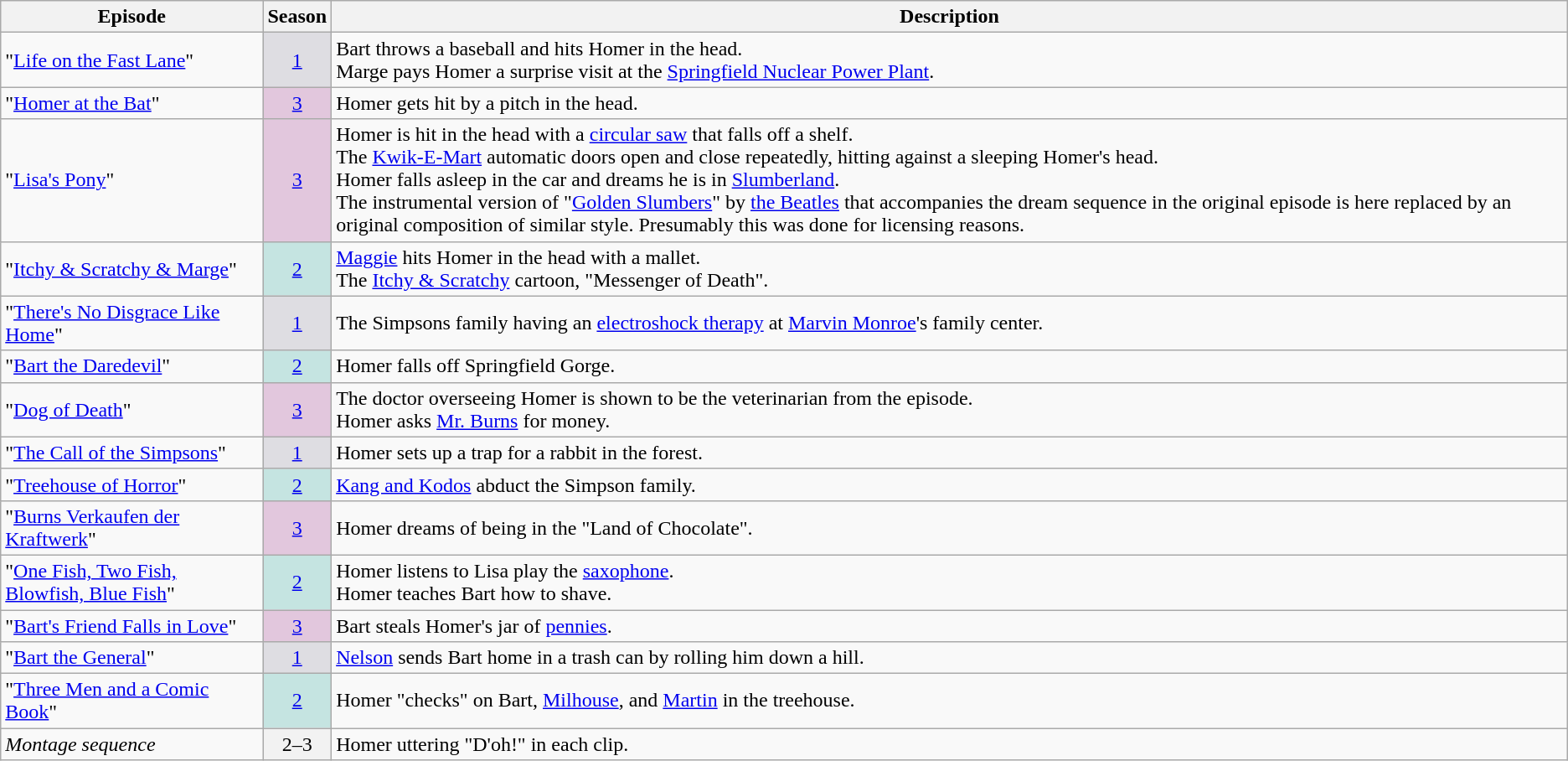<table class="wikitable">
<tr>
<th>Episode</th>
<th>Season</th>
<th>Description</th>
</tr>
<tr>
<td>"<a href='#'>Life on the Fast Lane</a>"</td>
<td style="text-align: center; background-color: rgb(222, 221, 226); "><a href='#'>1</a></td>
<td>Bart throws a baseball and hits Homer in the head.<br>Marge pays Homer a surprise visit at the <a href='#'>Springfield Nuclear Power Plant</a>.</td>
</tr>
<tr>
<td>"<a href='#'>Homer at the Bat</a>"</td>
<td style="text-align: center; background-color: #E2C7DD; "><a href='#'>3</a></td>
<td>Homer gets hit by a pitch in the head.</td>
</tr>
<tr>
<td>"<a href='#'>Lisa's Pony</a>"</td>
<td style="text-align: center; background-color: #E2C7DD; "><a href='#'>3</a></td>
<td>Homer is hit in the head with a <a href='#'>circular saw</a> that falls off a shelf.<br>The <a href='#'>Kwik-E-Mart</a> automatic doors open and close repeatedly, hitting against a sleeping Homer's head.<br>Homer falls asleep in the car and dreams he is in <a href='#'>Slumberland</a>.<br>The instrumental version of "<a href='#'>Golden Slumbers</a>" by <a href='#'>the Beatles</a> that accompanies the dream sequence in the original episode is here replaced by an original composition of similar style. Presumably this was done for licensing reasons.</td>
</tr>
<tr>
<td>"<a href='#'>Itchy & Scratchy & Marge</a>"</td>
<td style="text-align: center; background-color: #C5E4E1; "><a href='#'>2</a></td>
<td><a href='#'>Maggie</a> hits Homer in the head with a mallet.<br>The <a href='#'>Itchy & Scratchy</a> cartoon, "Messenger of Death".</td>
</tr>
<tr>
<td>"<a href='#'>There's No Disgrace Like Home</a>"</td>
<td style="text-align: center; background-color: #DEDDE2; "><a href='#'>1</a></td>
<td>The Simpsons family having an <a href='#'>electroshock therapy</a> at <a href='#'>Marvin Monroe</a>'s family center.</td>
</tr>
<tr>
<td>"<a href='#'>Bart the Daredevil</a>"</td>
<td style="text-align: center; background-color: #C5E4E1; "><a href='#'>2</a></td>
<td>Homer falls off Springfield Gorge.</td>
</tr>
<tr>
<td>"<a href='#'>Dog of Death</a>"</td>
<td style="text-align: center; background-color: #E2C7DD; "><a href='#'>3</a></td>
<td>The doctor overseeing Homer is shown to be the veterinarian from the episode.<br>Homer asks <a href='#'>Mr. Burns</a> for money.</td>
</tr>
<tr>
<td>"<a href='#'>The Call of the Simpsons</a>"</td>
<td style="text-align: center; background-color: #DEDDE2; "><a href='#'>1</a></td>
<td>Homer sets up a trap for a rabbit in the forest.</td>
</tr>
<tr>
<td>"<a href='#'>Treehouse of Horror</a>"</td>
<td style="text-align: center; background-color: #C5E4E1; "><a href='#'>2</a></td>
<td><a href='#'>Kang and Kodos</a> abduct the Simpson family.</td>
</tr>
<tr>
<td>"<a href='#'>Burns Verkaufen der Kraftwerk</a>"</td>
<td style="text-align: center; background-color: #E2C7DD; "><a href='#'>3</a></td>
<td>Homer dreams of being in the "Land of Chocolate".</td>
</tr>
<tr>
<td>"<a href='#'>One Fish, Two Fish, Blowfish, Blue Fish</a>"</td>
<td style="text-align: center; background-color: #C5E4E1; "><a href='#'>2</a></td>
<td>Homer listens to Lisa play the <a href='#'>saxophone</a>.<br>Homer teaches Bart how to shave.</td>
</tr>
<tr>
<td>"<a href='#'>Bart's Friend Falls in Love</a>"</td>
<td style="text-align: center; background-color: #E2C7DD; "><a href='#'>3</a></td>
<td>Bart steals Homer's jar of <a href='#'>pennies</a>.</td>
</tr>
<tr>
<td>"<a href='#'>Bart the General</a>"</td>
<td style="text-align: center; background-color: #DEDDE2; "><a href='#'>1</a></td>
<td><a href='#'>Nelson</a> sends Bart home in a trash can by rolling him down a hill.</td>
</tr>
<tr>
<td>"<a href='#'>Three Men and a Comic Book</a>"</td>
<td style="text-align: center; background-color: #C5E4E1; "><a href='#'>2</a></td>
<td>Homer "checks" on Bart, <a href='#'>Milhouse</a>, and <a href='#'>Martin</a> in the treehouse.</td>
</tr>
<tr>
<td><em>Montage sequence</em></td>
<td style="text-align: center; background-color: #F2F2F2; ">2–3</td>
<td>Homer uttering "D'oh!" in each clip.</td>
</tr>
</table>
